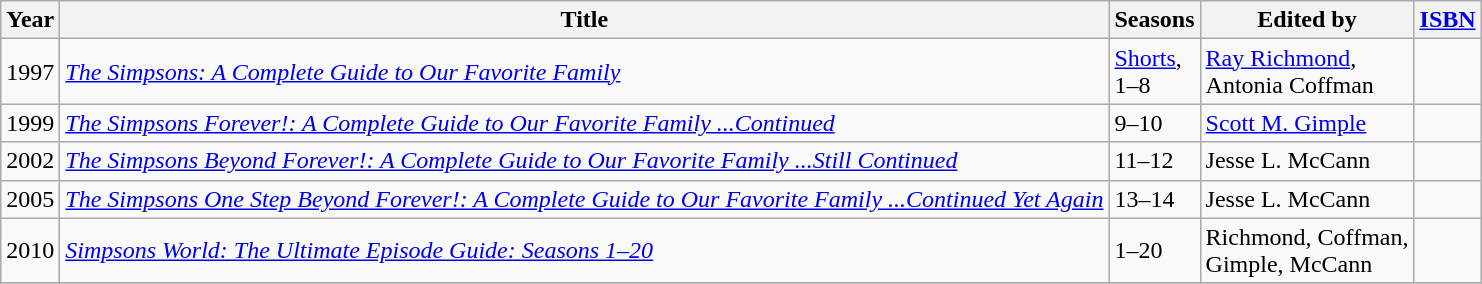<table class="wikitable sortable">
<tr>
<th scope="col">Year</th>
<th scope="col">Title</th>
<th scope="col">Seasons</th>
<th scope="col">Edited by</th>
<th scope="col"><a href='#'>ISBN</a></th>
</tr>
<tr>
<td>1997</td>
<td><em><a href='#'>The Simpsons: A Complete Guide to Our Favorite Family</a></em></td>
<td><a href='#'>Shorts</a>,<br>1–8</td>
<td><a href='#'>Ray Richmond</a>,<br>Antonia Coffman</td>
<td></td>
</tr>
<tr>
<td>1999</td>
<td><em><a href='#'>The Simpsons Forever!: A Complete Guide to Our Favorite Family ...Continued</a></em></td>
<td>9–10</td>
<td><a href='#'>Scott M. Gimple</a></td>
<td></td>
</tr>
<tr>
<td>2002</td>
<td><em><a href='#'>The Simpsons Beyond Forever!: A Complete Guide to Our Favorite Family ...Still Continued</a></em></td>
<td>11–12</td>
<td>Jesse L. McCann</td>
<td></td>
</tr>
<tr>
<td>2005</td>
<td><em><a href='#'>The Simpsons One Step Beyond Forever!: A Complete Guide to Our Favorite Family ...Continued Yet Again</a></em></td>
<td>13–14</td>
<td>Jesse L. McCann</td>
<td></td>
</tr>
<tr>
<td>2010</td>
<td><em><a href='#'>Simpsons World: The Ultimate Episode Guide: Seasons 1–20</a></em></td>
<td>1–20</td>
<td>Richmond, Coffman,<br>Gimple, McCann</td>
<td></td>
</tr>
<tr>
</tr>
</table>
